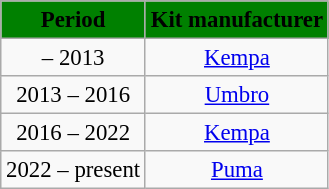<table class="wikitable" style="font-size: 95%; text-align:center">
<tr>
<th scope=col style="color:#000000; background:green">Period</th>
<th scope=col style="color:#000000; background:green">Kit manufacturer</th>
</tr>
<tr>
<td>– 2013</td>
<td> <a href='#'>Kempa</a></td>
</tr>
<tr>
<td>2013 – 2016</td>
<td> <a href='#'>Umbro</a></td>
</tr>
<tr>
<td>2016 – 2022</td>
<td> <a href='#'>Kempa</a></td>
</tr>
<tr>
<td>2022 – present</td>
<td> <a href='#'>Puma</a></td>
</tr>
</table>
